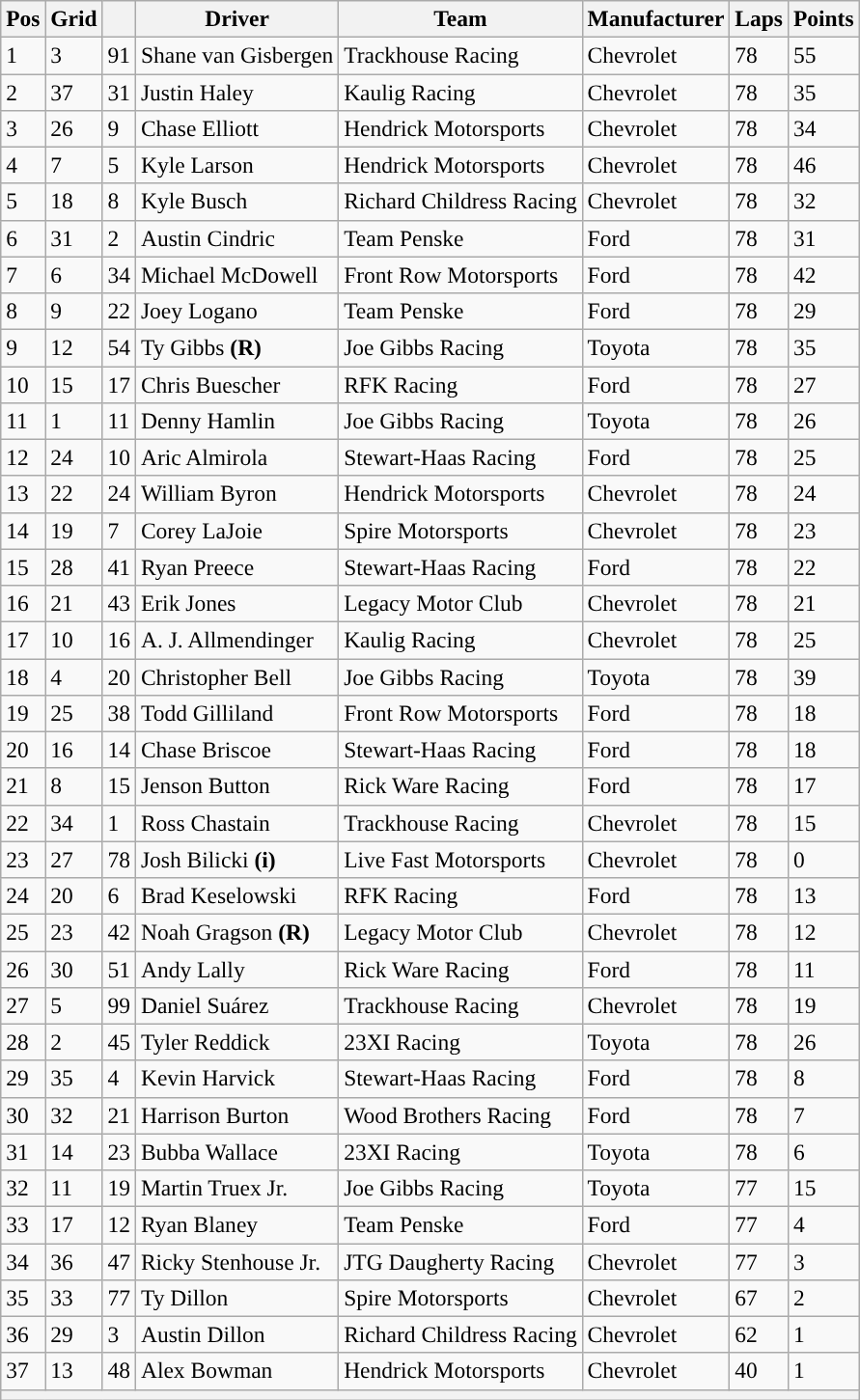<table class="wikitable" style="font-size:98%">
<tr>
<th>Pos</th>
<th>Grid</th>
<th></th>
<th>Driver</th>
<th>Team</th>
<th>Manufacturer</th>
<th>Laps</th>
<th>Points</th>
</tr>
<tr>
<td>1</td>
<td>3</td>
<td>91</td>
<td>Shane van Gisbergen</td>
<td>Trackhouse Racing</td>
<td>Chevrolet</td>
<td>78</td>
<td>55</td>
</tr>
<tr>
<td>2</td>
<td>37</td>
<td>31</td>
<td>Justin Haley</td>
<td>Kaulig Racing</td>
<td>Chevrolet</td>
<td>78</td>
<td>35</td>
</tr>
<tr>
<td>3</td>
<td>26</td>
<td>9</td>
<td>Chase Elliott</td>
<td>Hendrick Motorsports</td>
<td>Chevrolet</td>
<td>78</td>
<td>34</td>
</tr>
<tr>
<td>4</td>
<td>7</td>
<td>5</td>
<td>Kyle Larson</td>
<td>Hendrick Motorsports</td>
<td>Chevrolet</td>
<td>78</td>
<td>46</td>
</tr>
<tr>
<td>5</td>
<td>18</td>
<td>8</td>
<td>Kyle Busch</td>
<td>Richard Childress Racing</td>
<td>Chevrolet</td>
<td>78</td>
<td>32</td>
</tr>
<tr>
<td>6</td>
<td>31</td>
<td>2</td>
<td>Austin Cindric</td>
<td>Team Penske</td>
<td>Ford</td>
<td>78</td>
<td>31</td>
</tr>
<tr>
<td>7</td>
<td>6</td>
<td>34</td>
<td>Michael McDowell</td>
<td>Front Row Motorsports</td>
<td>Ford</td>
<td>78</td>
<td>42</td>
</tr>
<tr>
<td>8</td>
<td>9</td>
<td>22</td>
<td>Joey Logano</td>
<td>Team Penske</td>
<td>Ford</td>
<td>78</td>
<td>29</td>
</tr>
<tr>
<td>9</td>
<td>12</td>
<td>54</td>
<td>Ty Gibbs <strong>(R)</strong></td>
<td>Joe Gibbs Racing</td>
<td>Toyota</td>
<td>78</td>
<td>35</td>
</tr>
<tr>
<td>10</td>
<td>15</td>
<td>17</td>
<td>Chris Buescher</td>
<td>RFK Racing</td>
<td>Ford</td>
<td>78</td>
<td>27</td>
</tr>
<tr>
<td>11</td>
<td>1</td>
<td>11</td>
<td>Denny Hamlin</td>
<td>Joe Gibbs Racing</td>
<td>Toyota</td>
<td>78</td>
<td>26</td>
</tr>
<tr>
<td>12</td>
<td>24</td>
<td>10</td>
<td>Aric Almirola</td>
<td>Stewart-Haas Racing</td>
<td>Ford</td>
<td>78</td>
<td>25</td>
</tr>
<tr>
<td>13</td>
<td>22</td>
<td>24</td>
<td>William Byron</td>
<td>Hendrick Motorsports</td>
<td>Chevrolet</td>
<td>78</td>
<td>24</td>
</tr>
<tr>
<td>14</td>
<td>19</td>
<td>7</td>
<td>Corey LaJoie</td>
<td>Spire Motorsports</td>
<td>Chevrolet</td>
<td>78</td>
<td>23</td>
</tr>
<tr>
<td>15</td>
<td>28</td>
<td>41</td>
<td>Ryan Preece</td>
<td>Stewart-Haas Racing</td>
<td>Ford</td>
<td>78</td>
<td>22</td>
</tr>
<tr>
<td>16</td>
<td>21</td>
<td>43</td>
<td>Erik Jones</td>
<td>Legacy Motor Club</td>
<td>Chevrolet</td>
<td>78</td>
<td>21</td>
</tr>
<tr>
<td>17</td>
<td>10</td>
<td>16</td>
<td>A. J. Allmendinger</td>
<td>Kaulig Racing</td>
<td>Chevrolet</td>
<td>78</td>
<td>25</td>
</tr>
<tr>
<td>18</td>
<td>4</td>
<td>20</td>
<td>Christopher Bell</td>
<td>Joe Gibbs Racing</td>
<td>Toyota</td>
<td>78</td>
<td>39</td>
</tr>
<tr>
<td>19</td>
<td>25</td>
<td>38</td>
<td>Todd Gilliland</td>
<td>Front Row Motorsports</td>
<td>Ford</td>
<td>78</td>
<td>18</td>
</tr>
<tr>
<td>20</td>
<td>16</td>
<td>14</td>
<td>Chase Briscoe</td>
<td>Stewart-Haas Racing</td>
<td>Ford</td>
<td>78</td>
<td>18</td>
</tr>
<tr>
<td>21</td>
<td>8</td>
<td>15</td>
<td>Jenson Button</td>
<td>Rick Ware Racing</td>
<td>Ford</td>
<td>78</td>
<td>17</td>
</tr>
<tr>
<td>22</td>
<td>34</td>
<td>1</td>
<td>Ross Chastain</td>
<td>Trackhouse Racing</td>
<td>Chevrolet</td>
<td>78</td>
<td>15</td>
</tr>
<tr>
<td>23</td>
<td>27</td>
<td>78</td>
<td>Josh Bilicki <strong>(i)</strong></td>
<td>Live Fast Motorsports</td>
<td>Chevrolet</td>
<td>78</td>
<td>0</td>
</tr>
<tr>
<td>24</td>
<td>20</td>
<td>6</td>
<td>Brad Keselowski</td>
<td>RFK Racing</td>
<td>Ford</td>
<td>78</td>
<td>13</td>
</tr>
<tr>
<td>25</td>
<td>23</td>
<td>42</td>
<td>Noah Gragson <strong>(R)</strong></td>
<td>Legacy Motor Club</td>
<td>Chevrolet</td>
<td>78</td>
<td>12</td>
</tr>
<tr>
<td>26</td>
<td>30</td>
<td>51</td>
<td>Andy Lally</td>
<td>Rick Ware Racing</td>
<td>Ford</td>
<td>78</td>
<td>11</td>
</tr>
<tr>
<td>27</td>
<td>5</td>
<td>99</td>
<td>Daniel Suárez</td>
<td>Trackhouse Racing</td>
<td>Chevrolet</td>
<td>78</td>
<td>19</td>
</tr>
<tr>
<td>28</td>
<td>2</td>
<td>45</td>
<td>Tyler Reddick</td>
<td>23XI Racing</td>
<td>Toyota</td>
<td>78</td>
<td>26</td>
</tr>
<tr>
<td>29</td>
<td>35</td>
<td>4</td>
<td>Kevin Harvick</td>
<td>Stewart-Haas Racing</td>
<td>Ford</td>
<td>78</td>
<td>8</td>
</tr>
<tr>
<td>30</td>
<td>32</td>
<td>21</td>
<td>Harrison Burton</td>
<td>Wood Brothers Racing</td>
<td>Ford</td>
<td>78</td>
<td>7</td>
</tr>
<tr>
<td>31</td>
<td>14</td>
<td>23</td>
<td>Bubba Wallace</td>
<td>23XI Racing</td>
<td>Toyota</td>
<td>78</td>
<td>6</td>
</tr>
<tr>
<td>32</td>
<td>11</td>
<td>19</td>
<td>Martin Truex Jr.</td>
<td>Joe Gibbs Racing</td>
<td>Toyota</td>
<td>77</td>
<td>15</td>
</tr>
<tr>
<td>33</td>
<td>17</td>
<td>12</td>
<td>Ryan Blaney</td>
<td>Team Penske</td>
<td>Ford</td>
<td>77</td>
<td>4</td>
</tr>
<tr>
<td>34</td>
<td>36</td>
<td>47</td>
<td>Ricky Stenhouse Jr.</td>
<td>JTG Daugherty Racing</td>
<td>Chevrolet</td>
<td>77</td>
<td>3</td>
</tr>
<tr>
<td>35</td>
<td>33</td>
<td>77</td>
<td>Ty Dillon</td>
<td>Spire Motorsports</td>
<td>Chevrolet</td>
<td>67</td>
<td>2</td>
</tr>
<tr>
<td>36</td>
<td>29</td>
<td>3</td>
<td>Austin Dillon</td>
<td>Richard Childress Racing</td>
<td>Chevrolet</td>
<td>62</td>
<td>1</td>
</tr>
<tr>
<td>37</td>
<td>13</td>
<td>48</td>
<td>Alex Bowman</td>
<td>Hendrick Motorsports</td>
<td>Chevrolet</td>
<td>40</td>
<td>1</td>
</tr>
<tr>
<th colspan="8"></th>
</tr>
</table>
